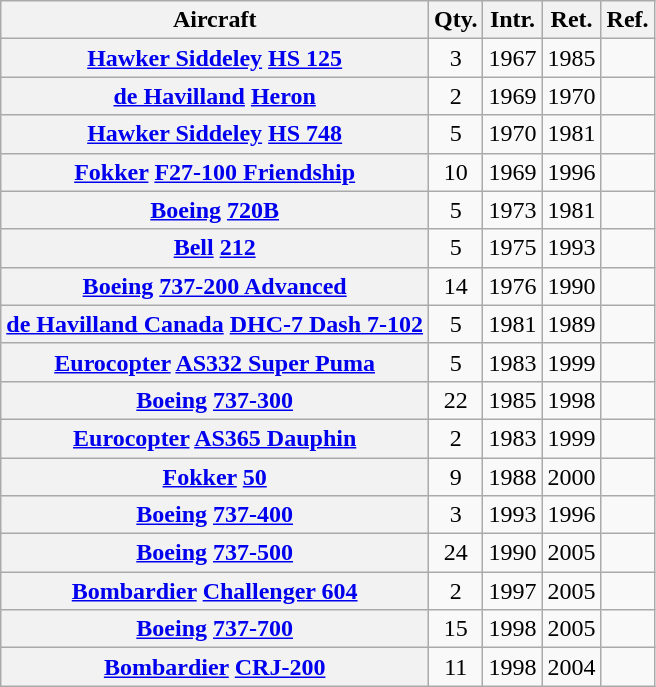<table class="wikitable plainrowheaders sortable">
<tr>
<th scope=col>Aircraft</th>
<th scope=col>Qty.</th>
<th scope=col>Intr.</th>
<th scope=col>Ret.</th>
<th scope=col>Ref.</th>
</tr>
<tr>
<th scope=row><a href='#'>Hawker Siddeley</a> <a href='#'>HS 125</a></th>
<td align=center>3</td>
<td>1967</td>
<td>1985</td>
<td align=center></td>
</tr>
<tr>
<th scope=row><a href='#'>de Havilland</a> <a href='#'>Heron</a></th>
<td align=center>2</td>
<td>1969</td>
<td>1970</td>
<td align=center></td>
</tr>
<tr>
<th scope=row><a href='#'>Hawker Siddeley</a> <a href='#'>HS 748</a></th>
<td align=center>5</td>
<td>1970</td>
<td>1981</td>
<td align=center></td>
</tr>
<tr>
<th scope=row><a href='#'>Fokker</a> <a href='#'>F27-100 Friendship</a></th>
<td align=center>10</td>
<td>1969</td>
<td>1996</td>
<td align=center></td>
</tr>
<tr>
<th scope=row><a href='#'>Boeing</a> <a href='#'>720B</a></th>
<td align=center>5</td>
<td>1973</td>
<td>1981</td>
<td align=center></td>
</tr>
<tr>
<th scope=row><a href='#'>Bell</a> <a href='#'>212</a></th>
<td align=center>5</td>
<td>1975</td>
<td>1993</td>
<td align=center></td>
</tr>
<tr>
<th scope=row><a href='#'>Boeing</a> <a href='#'>737-200 Advanced</a></th>
<td align=center>14</td>
<td>1976</td>
<td>1990</td>
<td align=center></td>
</tr>
<tr>
<th scope=row><a href='#'>de Havilland Canada</a> <a href='#'>DHC-7 Dash 7-102</a></th>
<td align=center>5</td>
<td>1981</td>
<td>1989</td>
<td align=center></td>
</tr>
<tr>
<th scope=row><a href='#'>Eurocopter</a> <a href='#'>AS332 Super Puma</a></th>
<td align=center>5</td>
<td>1983</td>
<td>1999</td>
<td align=center></td>
</tr>
<tr>
<th scope=row><a href='#'>Boeing</a> <a href='#'>737-300</a></th>
<td align=center>22</td>
<td>1985</td>
<td>1998</td>
<td align=center></td>
</tr>
<tr>
<th scope=row><a href='#'>Eurocopter</a> <a href='#'>AS365 Dauphin</a></th>
<td align=center>2</td>
<td>1983</td>
<td>1999</td>
<td align=center></td>
</tr>
<tr>
<th scope=row><a href='#'>Fokker</a> <a href='#'>50</a></th>
<td align=center>9</td>
<td>1988</td>
<td>2000</td>
<td align=center></td>
</tr>
<tr>
<th scope=row><a href='#'>Boeing</a> <a href='#'>737-400</a></th>
<td align=center>3</td>
<td>1993</td>
<td>1996</td>
<td align=center></td>
</tr>
<tr>
<th scope=row><a href='#'>Boeing</a>  <a href='#'>737-500</a></th>
<td align=center>24</td>
<td>1990</td>
<td>2005</td>
<td align=center></td>
</tr>
<tr>
<th scope=row><a href='#'>Bombardier</a> <a href='#'>Challenger 604</a></th>
<td align=center>2</td>
<td>1997</td>
<td>2005</td>
<td align=center></td>
</tr>
<tr>
<th scope=row><a href='#'>Boeing</a> <a href='#'>737-700</a></th>
<td align=center>15</td>
<td>1998</td>
<td>2005</td>
<td align=center></td>
</tr>
<tr>
<th scope=row><a href='#'>Bombardier</a> <a href='#'>CRJ-200</a></th>
<td align=center>11</td>
<td>1998</td>
<td>2004</td>
<td align=center></td>
</tr>
</table>
